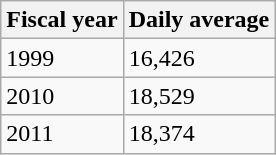<table class="wikitable">
<tr>
<th>Fiscal year</th>
<th>Daily average</th>
</tr>
<tr>
<td>1999</td>
<td>16,426</td>
</tr>
<tr>
<td>2010</td>
<td>18,529</td>
</tr>
<tr>
<td>2011</td>
<td>18,374</td>
</tr>
</table>
